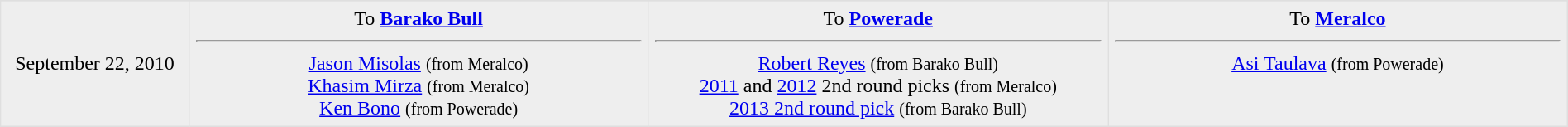<table border=1 style="border-collapse:collapse; text-align: center; width: 100%" bordercolor="#DFDFDF"  cellpadding="5">
<tr>
</tr>
<tr bgcolor="eeeeee">
<td style="width:12%">September 22, 2010</td>
<td style="width:29.3%" valign="top">To <strong><a href='#'>Barako Bull</a></strong><hr><a href='#'>Jason Misolas</a> <small>(from Meralco)</small><br><a href='#'>Khasim Mirza</a> <small>(from Meralco)</small><br><a href='#'>Ken Bono</a> <small>(from Powerade)</small></td>
<td style="width:29.3%" valign="top">To <strong><a href='#'>Powerade</a></strong><hr><a href='#'>Robert Reyes</a> <small>(from Barako Bull)</small><br><a href='#'>2011</a> and <a href='#'>2012</a> 2nd round picks <small>(from Meralco)</small><br><a href='#'>2013 2nd round pick</a> <small>(from Barako Bull)</small></td>
<td style="width:29.3%" valign="top">To <strong><a href='#'>Meralco</a></strong><hr><a href='#'>Asi Taulava</a> <small>(from Powerade)</small></td>
</tr>
</table>
